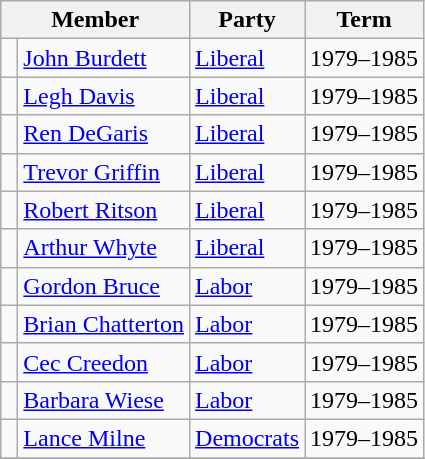<table class="wikitable">
<tr>
<th colspan="2">Member</th>
<th>Party</th>
<th>Term</th>
</tr>
<tr>
<td> </td>
<td><a href='#'>John Burdett</a></td>
<td><a href='#'>Liberal</a></td>
<td>1979–1985</td>
</tr>
<tr>
<td> </td>
<td><a href='#'>Legh Davis</a></td>
<td><a href='#'>Liberal</a></td>
<td>1979–1985</td>
</tr>
<tr>
<td> </td>
<td><a href='#'>Ren DeGaris</a></td>
<td><a href='#'>Liberal</a></td>
<td>1979–1985</td>
</tr>
<tr>
<td> </td>
<td><a href='#'>Trevor Griffin</a></td>
<td><a href='#'>Liberal</a></td>
<td>1979–1985</td>
</tr>
<tr>
<td> </td>
<td><a href='#'>Robert Ritson</a></td>
<td><a href='#'>Liberal</a></td>
<td>1979–1985</td>
</tr>
<tr>
<td> </td>
<td><a href='#'>Arthur Whyte</a></td>
<td><a href='#'>Liberal</a></td>
<td>1979–1985</td>
</tr>
<tr>
<td> </td>
<td><a href='#'>Gordon Bruce</a></td>
<td><a href='#'>Labor</a></td>
<td>1979–1985</td>
</tr>
<tr>
<td> </td>
<td><a href='#'>Brian Chatterton</a></td>
<td><a href='#'>Labor</a></td>
<td>1979–1985</td>
</tr>
<tr>
<td> </td>
<td><a href='#'>Cec Creedon</a></td>
<td><a href='#'>Labor</a></td>
<td>1979–1985</td>
</tr>
<tr>
<td> </td>
<td><a href='#'>Barbara Wiese</a></td>
<td><a href='#'>Labor</a></td>
<td>1979–1985</td>
</tr>
<tr>
<td> </td>
<td><a href='#'>Lance Milne</a></td>
<td><a href='#'>Democrats</a></td>
<td>1979–1985</td>
</tr>
<tr>
</tr>
</table>
